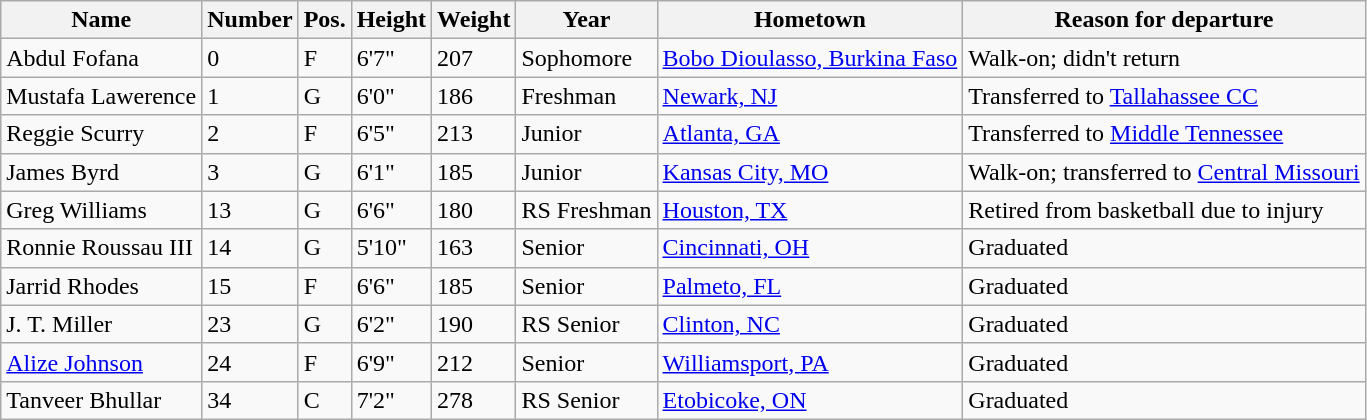<table class="wikitable sortable" border="1">
<tr>
<th>Name</th>
<th>Number</th>
<th>Pos.</th>
<th>Height</th>
<th>Weight</th>
<th>Year</th>
<th>Hometown</th>
<th class="unsortable">Reason for departure</th>
</tr>
<tr>
<td>Abdul Fofana</td>
<td>0</td>
<td>F</td>
<td>6'7"</td>
<td>207</td>
<td>Sophomore</td>
<td><a href='#'>Bobo Dioulasso, Burkina Faso</a></td>
<td>Walk-on; didn't return</td>
</tr>
<tr>
<td>Mustafa Lawerence</td>
<td>1</td>
<td>G</td>
<td>6'0"</td>
<td>186</td>
<td>Freshman</td>
<td><a href='#'>Newark, NJ</a></td>
<td>Transferred to <a href='#'>Tallahassee CC</a></td>
</tr>
<tr>
<td>Reggie Scurry</td>
<td>2</td>
<td>F</td>
<td>6'5"</td>
<td>213</td>
<td>Junior</td>
<td><a href='#'>Atlanta, GA</a></td>
<td>Transferred to <a href='#'>Middle Tennessee</a></td>
</tr>
<tr>
<td>James Byrd</td>
<td>3</td>
<td>G</td>
<td>6'1"</td>
<td>185</td>
<td>Junior</td>
<td><a href='#'>Kansas City, MO</a></td>
<td>Walk-on; transferred to <a href='#'>Central Missouri</a></td>
</tr>
<tr>
<td>Greg Williams</td>
<td>13</td>
<td>G</td>
<td>6'6"</td>
<td>180</td>
<td>RS Freshman</td>
<td><a href='#'>Houston, TX</a></td>
<td>Retired from basketball due to injury</td>
</tr>
<tr>
<td>Ronnie Roussau III</td>
<td>14</td>
<td>G</td>
<td>5'10"</td>
<td>163</td>
<td>Senior</td>
<td><a href='#'>Cincinnati, OH</a></td>
<td>Graduated</td>
</tr>
<tr>
<td>Jarrid Rhodes</td>
<td>15</td>
<td>F</td>
<td>6'6"</td>
<td>185</td>
<td>Senior</td>
<td><a href='#'>Palmeto, FL</a></td>
<td>Graduated</td>
</tr>
<tr>
<td>J. T. Miller</td>
<td>23</td>
<td>G</td>
<td>6'2"</td>
<td>190</td>
<td>RS Senior</td>
<td><a href='#'>Clinton, NC</a></td>
<td>Graduated</td>
</tr>
<tr>
<td><a href='#'>Alize Johnson</a></td>
<td>24</td>
<td>F</td>
<td>6'9"</td>
<td>212</td>
<td>Senior</td>
<td><a href='#'>Williamsport, PA</a></td>
<td>Graduated</td>
</tr>
<tr>
<td>Tanveer Bhullar</td>
<td>34</td>
<td>C</td>
<td>7'2"</td>
<td>278</td>
<td>RS Senior</td>
<td><a href='#'>Etobicoke, ON</a></td>
<td>Graduated</td>
</tr>
</table>
